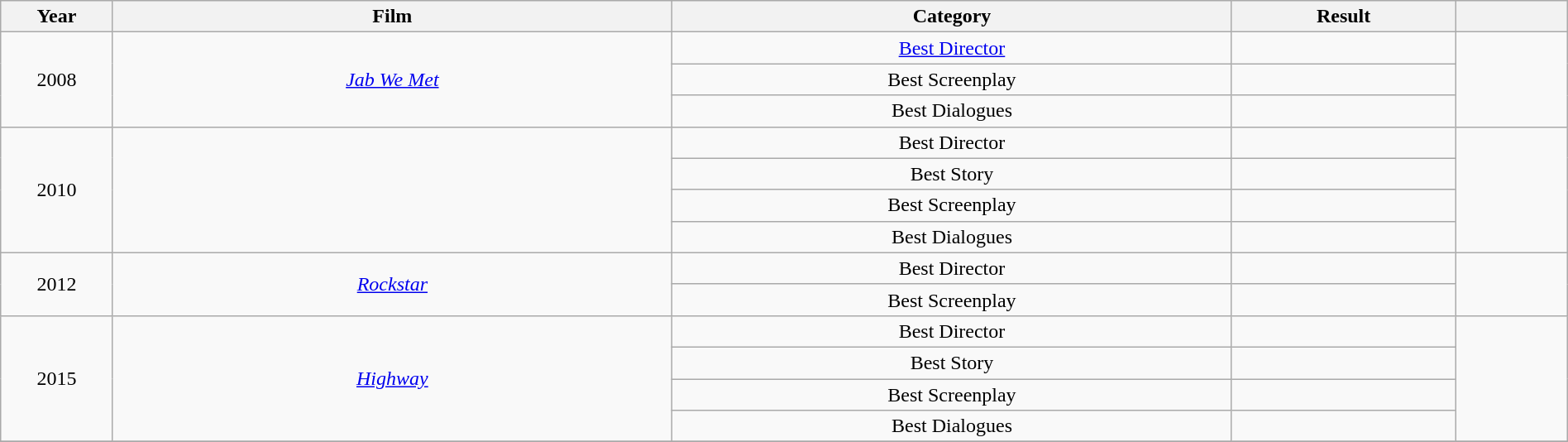<table class="wikitable" style="width:100%;">
<tr>
<th style="width:5%;">Year</th>
<th style="width:25%;">Film</th>
<th style="width:25%;">Category</th>
<th style="width:10%;">Result</th>
<th style="width:5%;"></th>
</tr>
<tr>
<td style="text-align:center;" rowspan="3">2008</td>
<td style="text-align:center;" rowspan="3"><em><a href='#'>Jab We Met</a></em></td>
<td style="text-align:center;"><a href='#'>Best Director</a></td>
<td></td>
<td rowspan="3"></td>
</tr>
<tr>
<td style="text-align:center;">Best Screenplay</td>
<td></td>
</tr>
<tr>
<td style="text-align:center;">Best Dialogues</td>
<td></td>
</tr>
<tr>
<td style="text-align:center;" rowspan="4">2010</td>
<td style="text-align:center;" rowspan="4"></td>
<td style="text-align:center;">Best Director</td>
<td></td>
<td rowspan="4"></td>
</tr>
<tr>
<td style="text-align:center;">Best Story</td>
<td></td>
</tr>
<tr>
<td style="text-align:center;">Best Screenplay</td>
<td></td>
</tr>
<tr>
<td style="text-align:center;">Best Dialogues</td>
<td></td>
</tr>
<tr>
<td style="text-align:center;" rowspan="2">2012</td>
<td style="text-align:center;" rowspan="2"><em><a href='#'>Rockstar</a></em></td>
<td style="text-align:center;">Best Director</td>
<td></td>
<td rowspan="2"></td>
</tr>
<tr>
<td style="text-align:center;">Best Screenplay</td>
<td></td>
</tr>
<tr>
<td style="text-align:center;" rowspan="4">2015</td>
<td style="text-align:center;" rowspan="4"><em><a href='#'>Highway</a></em></td>
<td style="text-align:center;">Best Director</td>
<td></td>
<td rowspan="4"></td>
</tr>
<tr>
<td style="text-align:center;">Best Story</td>
<td></td>
</tr>
<tr>
<td style="text-align:center;">Best Screenplay</td>
<td></td>
</tr>
<tr>
<td style="text-align:center;">Best Dialogues</td>
<td></td>
</tr>
<tr>
</tr>
</table>
